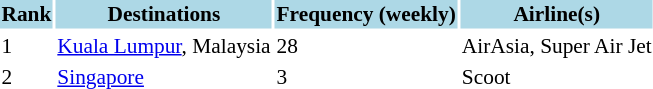<table class="sortable" style="font-size:89%; align=center;">
<tr style="background:lightblue;">
<th>Rank</th>
<th>Destinations</th>
<th>Frequency (weekly)</th>
<th>Airline(s)</th>
</tr>
<tr>
<td>1</td>
<td> <a href='#'>Kuala Lumpur</a>, Malaysia</td>
<td>28</td>
<td>AirAsia, Super Air Jet</td>
</tr>
<tr>
<td>2</td>
<td> <a href='#'>Singapore</a></td>
<td>3</td>
<td>Scoot</td>
</tr>
<tr>
</tr>
</table>
